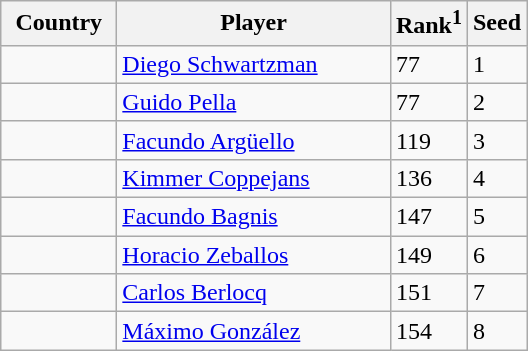<table class="sortable wikitable">
<tr>
<th width="70">Country</th>
<th width="175">Player</th>
<th>Rank<sup>1</sup></th>
<th>Seed</th>
</tr>
<tr>
<td></td>
<td><a href='#'>Diego Schwartzman</a></td>
<td>77</td>
<td>1</td>
</tr>
<tr>
<td></td>
<td><a href='#'>Guido Pella</a></td>
<td>77</td>
<td>2</td>
</tr>
<tr>
<td></td>
<td><a href='#'>Facundo Argüello</a></td>
<td>119</td>
<td>3</td>
</tr>
<tr>
<td></td>
<td><a href='#'>Kimmer Coppejans</a></td>
<td>136</td>
<td>4</td>
</tr>
<tr>
<td></td>
<td><a href='#'>Facundo Bagnis</a></td>
<td>147</td>
<td>5</td>
</tr>
<tr>
<td></td>
<td><a href='#'>Horacio Zeballos</a></td>
<td>149</td>
<td>6</td>
</tr>
<tr>
<td></td>
<td><a href='#'>Carlos Berlocq</a></td>
<td>151</td>
<td>7</td>
</tr>
<tr>
<td></td>
<td><a href='#'>Máximo González</a></td>
<td>154</td>
<td>8</td>
</tr>
</table>
